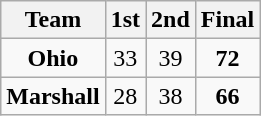<table class="wikitable" style="text-align:center">
<tr>
<th>Team</th>
<th>1st</th>
<th>2nd</th>
<th>Final</th>
</tr>
<tr>
<td><strong>Ohio</strong></td>
<td>33</td>
<td>39</td>
<td><strong>72</strong></td>
</tr>
<tr>
<td><strong>Marshall</strong></td>
<td>28</td>
<td>38</td>
<td><strong>66</strong></td>
</tr>
</table>
